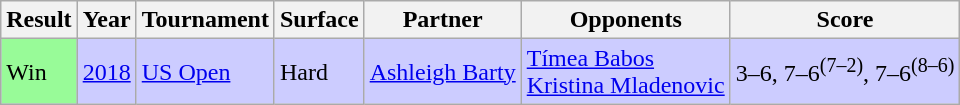<table class="sortable wikitable">
<tr>
<th>Result</th>
<th>Year</th>
<th>Tournament</th>
<th>Surface</th>
<th>Partner</th>
<th>Opponents</th>
<th class=unsortable>Score</th>
</tr>
<tr bgcolor=#CCCCFF>
<td bgcolor=98fb98>Win</td>
<td><a href='#'>2018</a></td>
<td><a href='#'>US Open</a></td>
<td>Hard</td>
<td> <a href='#'>Ashleigh Barty</a></td>
<td> <a href='#'>Tímea Babos</a> <br>  <a href='#'>Kristina Mladenovic</a></td>
<td>3–6, 7–6<sup>(7–2)</sup>, 7–6<sup>(8–6)</sup></td>
</tr>
</table>
